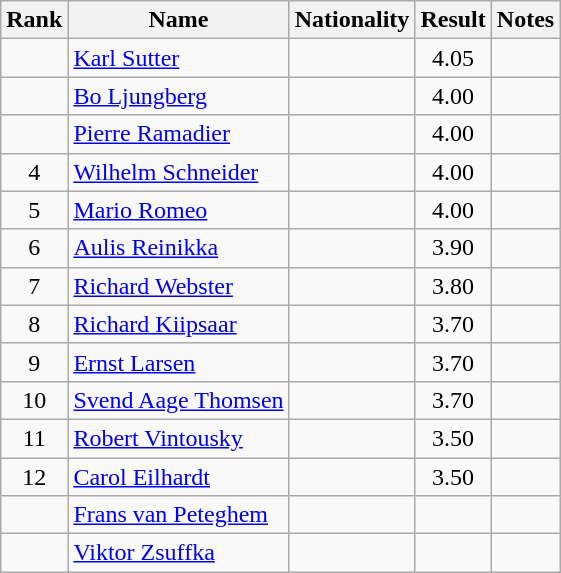<table class="wikitable sortable" style="text-align:center">
<tr>
<th>Rank</th>
<th>Name</th>
<th>Nationality</th>
<th>Result</th>
<th>Notes</th>
</tr>
<tr>
<td></td>
<td align=left><a href='#'>Karl Sutter</a></td>
<td align=left></td>
<td>4.05</td>
<td></td>
</tr>
<tr>
<td></td>
<td align=left><a href='#'>Bo Ljungberg</a></td>
<td align=left></td>
<td>4.00</td>
<td></td>
</tr>
<tr>
<td></td>
<td align=left><a href='#'>Pierre Ramadier</a></td>
<td align=left></td>
<td>4.00</td>
<td></td>
</tr>
<tr>
<td>4</td>
<td align=left><a href='#'>Wilhelm Schneider</a></td>
<td align=left></td>
<td>4.00</td>
<td></td>
</tr>
<tr>
<td>5</td>
<td align=left><a href='#'>Mario Romeo</a></td>
<td align=left></td>
<td>4.00</td>
<td></td>
</tr>
<tr>
<td>6</td>
<td align=left><a href='#'>Aulis Reinikka</a></td>
<td align=left></td>
<td>3.90</td>
<td></td>
</tr>
<tr>
<td>7</td>
<td align=left><a href='#'>Richard Webster</a></td>
<td align=left></td>
<td>3.80</td>
<td></td>
</tr>
<tr>
<td>8</td>
<td align=left><a href='#'>Richard Kiipsaar</a></td>
<td align=left></td>
<td>3.70</td>
<td></td>
</tr>
<tr>
<td>9</td>
<td align=left><a href='#'>Ernst Larsen</a></td>
<td align=left></td>
<td>3.70</td>
<td></td>
</tr>
<tr>
<td>10</td>
<td align=left><a href='#'>Svend Aage Thomsen</a></td>
<td align=left></td>
<td>3.70</td>
<td></td>
</tr>
<tr>
<td>11</td>
<td align=left><a href='#'>Robert Vintousky</a></td>
<td align=left></td>
<td>3.50</td>
<td></td>
</tr>
<tr>
<td>12</td>
<td align=left><a href='#'>Carol Eilhardt</a></td>
<td align=left></td>
<td>3.50</td>
<td></td>
</tr>
<tr>
<td></td>
<td align=left><a href='#'>Frans van Peteghem</a></td>
<td align=left></td>
<td></td>
<td></td>
</tr>
<tr>
<td></td>
<td align=left><a href='#'>Viktor Zsuffka</a></td>
<td align=left></td>
<td></td>
<td></td>
</tr>
</table>
